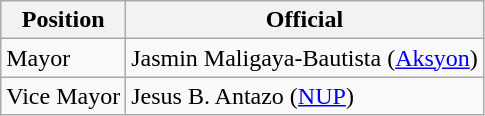<table class="wikitable">
<tr>
<th>Position</th>
<th>Official</th>
</tr>
<tr>
<td>Mayor</td>
<td>Jasmin Maligaya-Bautista (<a href='#'>Aksyon</a>)</td>
</tr>
<tr>
<td>Vice Mayor</td>
<td>Jesus B. Antazo (<a href='#'>NUP</a>)</td>
</tr>
</table>
